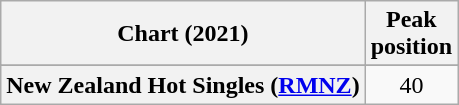<table class="wikitable plainrowheaders" style="text-align:center">
<tr>
<th scope="col">Chart (2021)</th>
<th scope="col">Peak<br>position</th>
</tr>
<tr>
</tr>
<tr>
<th scope="row">New Zealand Hot Singles (<a href='#'>RMNZ</a>)</th>
<td>40</td>
</tr>
</table>
